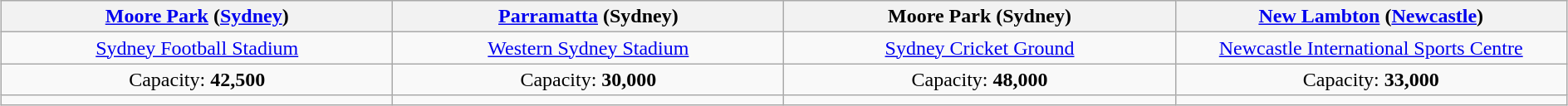<table class="wikitable" style="text-align:center; margin: 1em auto;">
<tr>
<th width="20%"><a href='#'>Moore Park</a> (<a href='#'>Sydney</a>)</th>
<th width="20%"><a href='#'>Parramatta</a> (Sydney)</th>
<th width="20%">Moore Park (Sydney)</th>
<th width="20%"><a href='#'>New Lambton</a> (<a href='#'>Newcastle</a>)</th>
</tr>
<tr>
<td><a href='#'>Sydney Football Stadium</a></td>
<td><a href='#'>Western Sydney Stadium</a></td>
<td><a href='#'>Sydney Cricket Ground</a></td>
<td><a href='#'>Newcastle International Sports Centre</a></td>
</tr>
<tr>
<td>Capacity: <strong>42,500</strong></td>
<td>Capacity: <strong>30,000</strong></td>
<td>Capacity: <strong>48,000</strong></td>
<td>Capacity: <strong>33,000</strong></td>
</tr>
<tr>
<td></td>
<td></td>
<td></td>
<td></td>
</tr>
</table>
